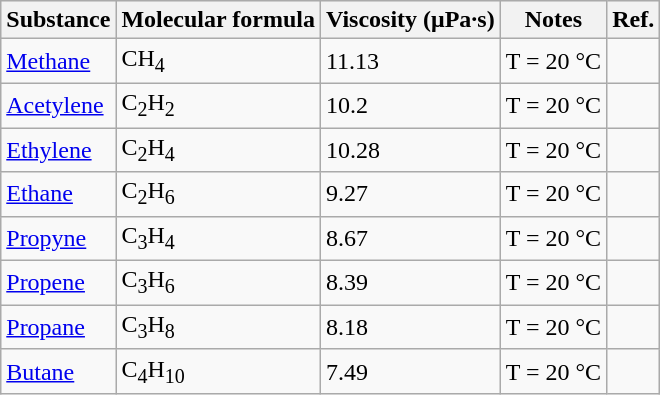<table class="wikitable sortable">
<tr style="background:#efefef;">
<th>Substance</th>
<th>Molecular formula</th>
<th>Viscosity (μPa·s)</th>
<th>Notes</th>
<th>Ref.</th>
</tr>
<tr>
<td><a href='#'>Methane</a></td>
<td>CH<sub>4</sub></td>
<td>11.13</td>
<td>T = 20 °C</td>
<td></td>
</tr>
<tr>
<td><a href='#'>Acetylene</a></td>
<td>C<sub>2</sub>H<sub>2</sub></td>
<td>10.2</td>
<td>T = 20 °C</td>
<td></td>
</tr>
<tr>
<td><a href='#'>Ethylene</a></td>
<td>C<sub>2</sub>H<sub>4</sub></td>
<td>10.28</td>
<td>T = 20 °C</td>
<td></td>
</tr>
<tr>
<td><a href='#'>Ethane</a></td>
<td>C<sub>2</sub>H<sub>6</sub></td>
<td>9.27</td>
<td>T = 20 °C</td>
<td></td>
</tr>
<tr>
<td><a href='#'>Propyne</a></td>
<td>C<sub>3</sub>H<sub>4</sub></td>
<td>8.67</td>
<td>T = 20 °C</td>
<td></td>
</tr>
<tr>
<td><a href='#'>Propene</a></td>
<td>C<sub>3</sub>H<sub>6</sub></td>
<td>8.39</td>
<td>T = 20 °C</td>
<td></td>
</tr>
<tr>
<td><a href='#'>Propane</a></td>
<td>C<sub>3</sub>H<sub>8</sub></td>
<td>8.18</td>
<td>T = 20 °C</td>
<td></td>
</tr>
<tr>
<td><a href='#'>Butane</a></td>
<td>C<sub>4</sub>H<sub>10</sub></td>
<td>7.49</td>
<td>T = 20 °C</td>
<td></td>
</tr>
</table>
